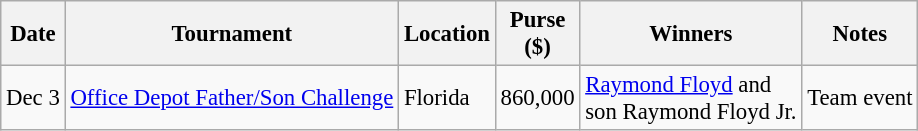<table class="wikitable" style="font-size:95%">
<tr>
<th>Date</th>
<th>Tournament</th>
<th>Location</th>
<th>Purse<br>($)</th>
<th>Winners</th>
<th>Notes</th>
</tr>
<tr>
<td>Dec 3</td>
<td><a href='#'>Office Depot Father/Son Challenge</a></td>
<td>Florida</td>
<td align=right>860,000</td>
<td> <a href='#'>Raymond Floyd</a> and<br>son Raymond Floyd Jr.</td>
<td>Team event</td>
</tr>
</table>
